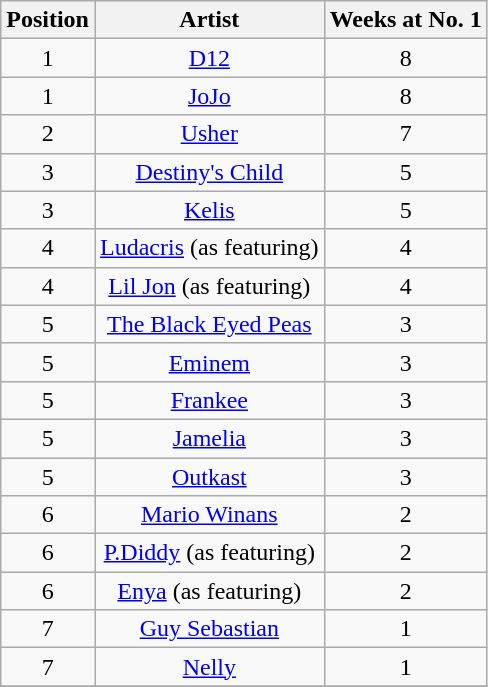<table class="wikitable">
<tr>
<th style="text-align: center;">Position</th>
<th style="text-align: center;">Artist</th>
<th style="text-align: center;">Weeks at No. 1</th>
</tr>
<tr>
<td style="text-align: center;">1</td>
<td style="text-align: center;"><a href='#'>D12</a></td>
<td style="text-align: center;">8</td>
</tr>
<tr>
<td style="text-align: center;">1</td>
<td style="text-align: center;"><a href='#'>JoJo</a></td>
<td style="text-align: center;">8</td>
</tr>
<tr>
<td style="text-align: center;">2</td>
<td style="text-align: center;"><a href='#'>Usher</a></td>
<td style="text-align: center;">7</td>
</tr>
<tr>
<td style="text-align: center;">3</td>
<td style="text-align: center;"><a href='#'>Destiny's Child</a></td>
<td style="text-align: center;">5</td>
</tr>
<tr>
<td style="text-align: center;">3</td>
<td style="text-align: center;"><a href='#'>Kelis</a></td>
<td style="text-align: center;">5</td>
</tr>
<tr>
<td style="text-align: center;">4</td>
<td style="text-align: center;"><a href='#'>Ludacris</a> (as featuring)</td>
<td style="text-align: center;">4</td>
</tr>
<tr>
<td style="text-align: center;">4</td>
<td style="text-align: center;"><a href='#'>Lil Jon</a> (as featuring)</td>
<td style="text-align: center;">4</td>
</tr>
<tr>
<td style="text-align: center;">5</td>
<td style="text-align: center;"><a href='#'>The Black Eyed Peas</a></td>
<td style="text-align: center;">3</td>
</tr>
<tr>
<td style="text-align: center;">5</td>
<td style="text-align: center;"><a href='#'>Eminem</a></td>
<td style="text-align: center;">3</td>
</tr>
<tr>
<td style="text-align: center;">5</td>
<td style="text-align: center;"><a href='#'>Frankee</a></td>
<td style="text-align: center;">3</td>
</tr>
<tr>
<td style="text-align: center;">5</td>
<td style="text-align: center;"><a href='#'>Jamelia</a></td>
<td style="text-align: center;">3</td>
</tr>
<tr>
<td style="text-align: center;">5</td>
<td style="text-align: center;"><a href='#'>Outkast</a></td>
<td style="text-align: center;">3</td>
</tr>
<tr>
<td style="text-align: center;">6</td>
<td style="text-align: center;"><a href='#'>Mario Winans</a></td>
<td style="text-align: center;">2</td>
</tr>
<tr>
<td style="text-align: center;">6</td>
<td style="text-align: center;"><a href='#'>P.Diddy</a> (as featuring)</td>
<td style="text-align: center;">2</td>
</tr>
<tr>
<td style="text-align: center;">6</td>
<td style="text-align: center;"><a href='#'>Enya</a> (as featuring)</td>
<td style="text-align: center;">2</td>
</tr>
<tr>
<td style="text-align: center;">7</td>
<td style="text-align: center;"><a href='#'>Guy Sebastian</a></td>
<td style="text-align: center;">1</td>
</tr>
<tr>
<td style="text-align: center;">7</td>
<td style="text-align: center;"><a href='#'>Nelly</a></td>
<td style="text-align: center;">1</td>
</tr>
<tr>
</tr>
</table>
